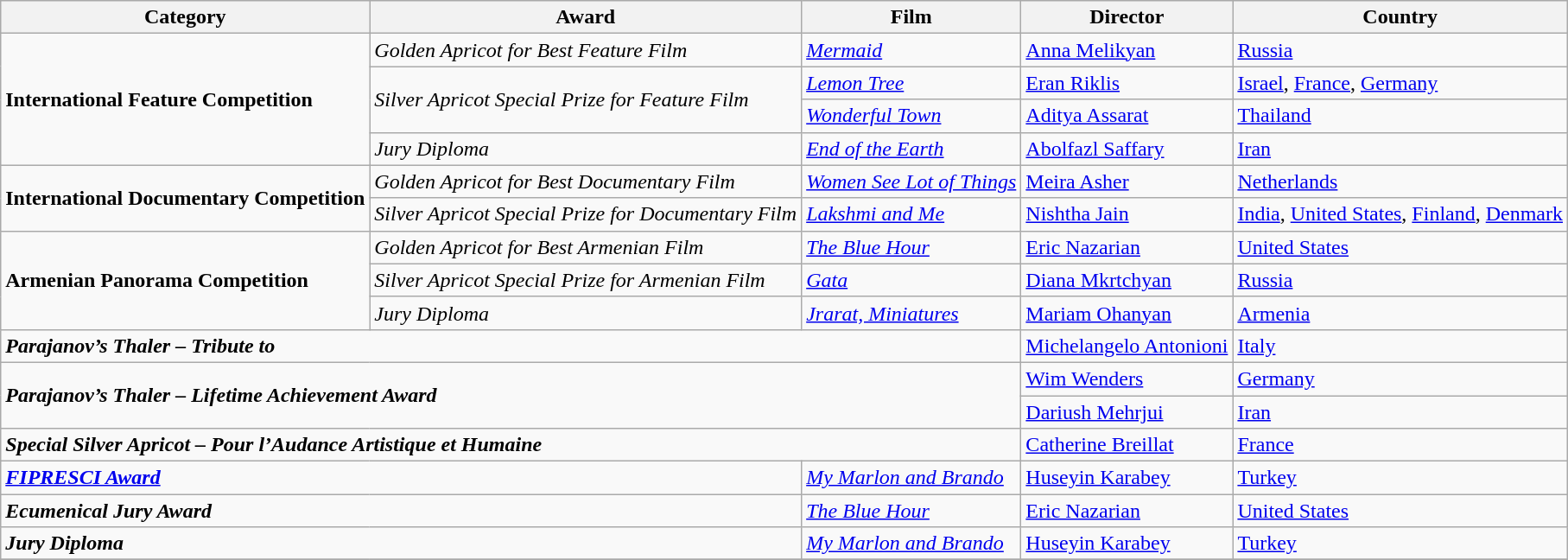<table class="wikitable sortable">
<tr>
<th>Category</th>
<th>Award</th>
<th>Film</th>
<th>Director</th>
<th>Country</th>
</tr>
<tr>
<td rowspan="4"><strong>International Feature Competition</strong></td>
<td><em>Golden Apricot for Best Feature Film</em></td>
<td><em><a href='#'>Mermaid</a></em></td>
<td><a href='#'>Anna Melikyan</a></td>
<td> <a href='#'>Russia</a></td>
</tr>
<tr>
<td rowspan="2"><em>Silver Apricot Special Prize for Feature Film</em></td>
<td><em><a href='#'>Lemon Tree</a></em></td>
<td><a href='#'>Eran Riklis</a></td>
<td> <a href='#'>Israel</a>,  <a href='#'>France</a>,  <a href='#'>Germany</a></td>
</tr>
<tr>
<td><em><a href='#'>Wonderful Town</a></em></td>
<td><a href='#'>Aditya Assarat</a></td>
<td> <a href='#'>Thailand</a></td>
</tr>
<tr>
<td><em>Jury Diploma</em></td>
<td><em><a href='#'>End of the Earth</a></em></td>
<td><a href='#'>Abolfazl Saffary</a></td>
<td> <a href='#'>Iran</a></td>
</tr>
<tr>
<td rowspan="2"><strong>International Documentary Competition</strong></td>
<td><em>Golden Apricot for Best Documentary Film</em></td>
<td><em><a href='#'>Women See Lot of Things</a></em></td>
<td><a href='#'>Meira Asher</a></td>
<td> <a href='#'>Netherlands</a></td>
</tr>
<tr>
<td><em>Silver Apricot Special Prize for Documentary Film</em></td>
<td><em><a href='#'>Lakshmi and Me</a></em></td>
<td><a href='#'>Nishtha Jain</a></td>
<td> <a href='#'>India</a>,  <a href='#'>United States</a>,  <a href='#'>Finland</a>,  <a href='#'>Denmark</a></td>
</tr>
<tr>
<td rowspan="3"><strong>Armenian Panorama Competition</strong></td>
<td><em>Golden Apricot for Best Armenian Film</em></td>
<td><em><a href='#'>The Blue Hour</a></em></td>
<td><a href='#'>Eric Nazarian</a></td>
<td> <a href='#'>United States</a></td>
</tr>
<tr>
<td><em>Silver Apricot Special Prize for Armenian Film</em></td>
<td><em><a href='#'>Gata</a></em></td>
<td><a href='#'>Diana Mkrtchyan</a></td>
<td> <a href='#'>Russia</a></td>
</tr>
<tr>
<td><em>Jury Diploma</em></td>
<td><em><a href='#'>Jrarat, Miniatures</a></em></td>
<td><a href='#'>Mariam Ohanyan</a></td>
<td> <a href='#'>Armenia</a></td>
</tr>
<tr>
<td colspan="3"><strong><em>Parajanov’s Thaler – Tribute to</em></strong></td>
<td><a href='#'>Michelangelo Antonioni</a></td>
<td> <a href='#'>Italy</a></td>
</tr>
<tr>
<td rowspan="2" colspan="3"><strong><em>Parajanov’s Thaler –  Lifetime Achievement Award</em></strong></td>
<td><a href='#'>Wim Wenders</a></td>
<td> <a href='#'>Germany</a></td>
</tr>
<tr>
<td><a href='#'>Dariush Mehrjui</a></td>
<td> <a href='#'>Iran</a></td>
</tr>
<tr>
<td colspan="3"><strong><em>Special Silver Apricot – Pour l’Audance Artistique et Humaine</em></strong></td>
<td><a href='#'>Catherine Breillat</a></td>
<td> <a href='#'>France</a></td>
</tr>
<tr>
<td colspan="2"><strong><em><a href='#'>FIPRESCI Award</a></em></strong></td>
<td><em><a href='#'>My Marlon and Brando</a></em></td>
<td><a href='#'>Huseyin Karabey</a></td>
<td> <a href='#'>Turkey</a></td>
</tr>
<tr>
<td colspan="2"><strong><em>Ecumenical Jury Award</em></strong></td>
<td><em><a href='#'>The Blue Hour</a></em></td>
<td><a href='#'>Eric Nazarian</a></td>
<td> <a href='#'>United States</a></td>
</tr>
<tr>
<td colspan="2"><strong><em>Jury Diploma</em></strong></td>
<td><em><a href='#'>My Marlon and Brando</a></em></td>
<td><a href='#'>Huseyin Karabey</a></td>
<td> <a href='#'>Turkey</a></td>
</tr>
<tr>
</tr>
</table>
